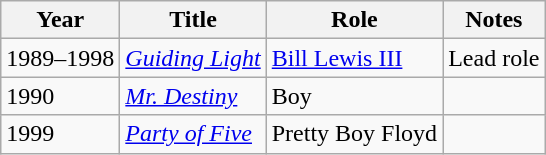<table class="wikitable">
<tr>
<th scope="col">Year</th>
<th scope="col">Title</th>
<th scope="col">Role</th>
<th scope="col">Notes</th>
</tr>
<tr>
<td>1989–1998</td>
<td><em><a href='#'>Guiding Light</a></em></td>
<td><a href='#'>Bill Lewis III</a></td>
<td>Lead role</td>
</tr>
<tr>
<td>1990</td>
<td><em><a href='#'>Mr. Destiny</a></em></td>
<td>Boy</td>
<td></td>
</tr>
<tr>
<td>1999</td>
<td><em><a href='#'>Party of Five</a></em></td>
<td>Pretty Boy Floyd</td>
<td></td>
</tr>
</table>
